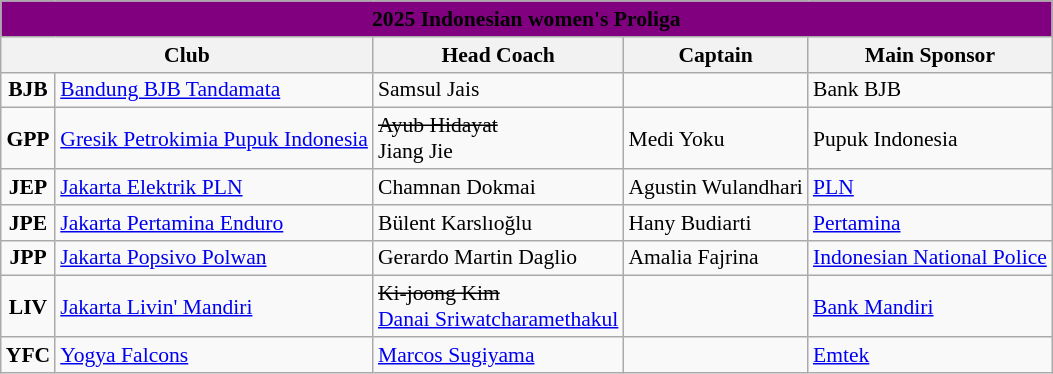<table class="wikitable" style="font-size:90%; width:810; text-align:left;">
<tr>
<th colspan="5" style="background:purple"><span>2025 Indonesian women's Proliga </span></th>
</tr>
<tr>
<th colspan="2">Club</th>
<th>Head Coach</th>
<th>Captain</th>
<th>Main Sponsor</th>
</tr>
<tr>
<td align="center"><strong>BJB</strong></td>
<td><a href='#'>Bandung BJB Tandamata</a></td>
<td> Samsul Jais</td>
<td></td>
<td>Bank BJB</td>
</tr>
<tr>
<td align="center"><strong>GPP</strong></td>
<td><a href='#'>Gresik Petrokimia Pupuk Indonesia</a></td>
<td><s> Ayub Hidayat</s> <br>  Jiang Jie</td>
<td> Medi Yoku</td>
<td>Pupuk Indonesia</td>
</tr>
<tr>
<td align="center"><strong>JEP</strong></td>
<td><a href='#'>Jakarta Elektrik PLN</a></td>
<td> Chamnan Dokmai</td>
<td> Agustin Wulandhari</td>
<td><a href='#'>PLN</a></td>
</tr>
<tr>
<td align="center"><strong>JPE</strong></td>
<td><a href='#'>Jakarta Pertamina Enduro</a></td>
<td> Bülent Karslıoğlu</td>
<td> Hany Budiarti</td>
<td><a href='#'>Pertamina</a></td>
</tr>
<tr>
<td align="center"><strong>JPP</strong></td>
<td><a href='#'>Jakarta Popsivo Polwan</a></td>
<td> Gerardo Martin Daglio</td>
<td> Amalia Fajrina</td>
<td><a href='#'>Indonesian National Police</a></td>
</tr>
<tr>
<td align="center"><strong>LIV</strong></td>
<td><a href='#'>Jakarta Livin' Mandiri</a></td>
<td><s> Ki-joong Kim</s> <br>  <a href='#'>Danai Sriwatcharamethakul</a></td>
<td></td>
<td><a href='#'>Bank Mandiri</a></td>
</tr>
<tr>
<td align="center"><strong>YFC</strong></td>
<td><a href='#'>Yogya Falcons</a></td>
<td> <a href='#'>Marcos Sugiyama</a></td>
<td></td>
<td><a href='#'>Emtek</a></td>
</tr>
</table>
